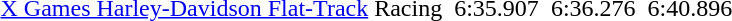<table>
<tr>
<td><a href='#'>X Games Harley-Davidson Flat-Track</a> Racing</td>
<td></td>
<td>6:35.907</td>
<td></td>
<td>6:36.276</td>
<td></td>
<td>6:40.896</td>
</tr>
</table>
